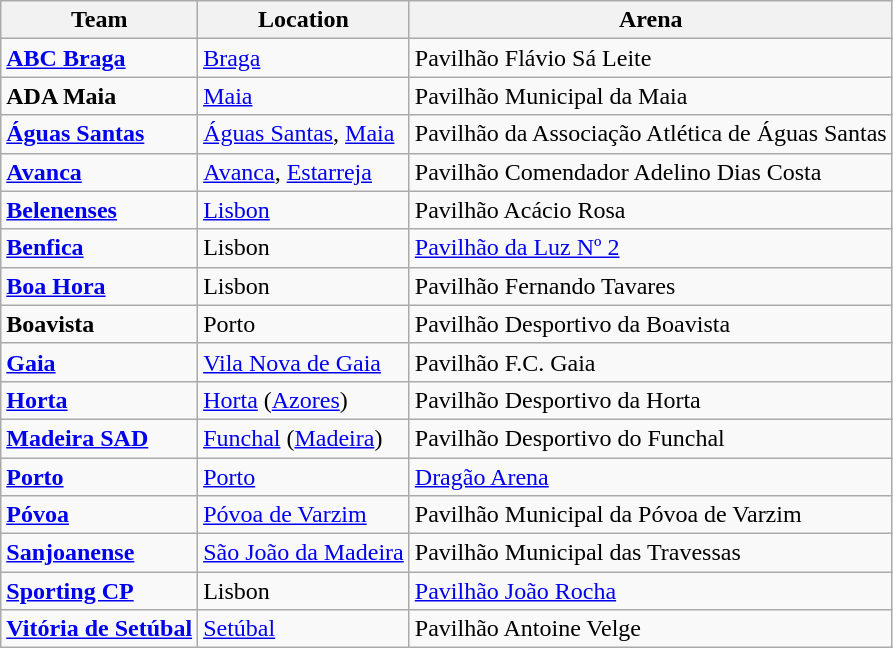<table class="wikitable sortable" style="text-align: left;">
<tr>
<th>Team</th>
<th>Location</th>
<th>Arena</th>
</tr>
<tr>
<td><strong><a href='#'>ABC Braga</a></strong></td>
<td><a href='#'>Braga</a></td>
<td>Pavilhão Flávio Sá Leite</td>
</tr>
<tr>
<td><strong>ADA Maia</strong></td>
<td><a href='#'>Maia</a></td>
<td>Pavilhão Municipal da Maia</td>
</tr>
<tr>
<td><strong><a href='#'>Águas Santas</a></strong></td>
<td><a href='#'>Águas Santas</a>, <a href='#'>Maia</a></td>
<td>Pavilhão da Associação Atlética de Águas Santas</td>
</tr>
<tr>
<td><strong><a href='#'>Avanca</a></strong></td>
<td><a href='#'>Avanca</a>, <a href='#'>Estarreja</a></td>
<td>Pavilhão Comendador Adelino Dias Costa</td>
</tr>
<tr>
<td><strong><a href='#'>Belenenses</a></strong></td>
<td><a href='#'>Lisbon</a></td>
<td>Pavilhão Acácio Rosa</td>
</tr>
<tr>
<td><strong><a href='#'>Benfica</a></strong></td>
<td>Lisbon</td>
<td><a href='#'>Pavilhão da Luz Nº 2</a></td>
</tr>
<tr>
<td><strong><a href='#'>Boa Hora</a></strong></td>
<td>Lisbon</td>
<td>Pavilhão Fernando Tavares</td>
</tr>
<tr>
<td><strong>Boavista</strong></td>
<td>Porto</td>
<td>Pavilhão Desportivo da Boavista</td>
</tr>
<tr>
<td><strong><a href='#'>Gaia</a></strong></td>
<td><a href='#'>Vila Nova de Gaia</a></td>
<td>Pavilhão F.C. Gaia</td>
</tr>
<tr>
<td><strong><a href='#'>Horta</a></strong></td>
<td><a href='#'>Horta</a> (<a href='#'>Azores</a>)</td>
<td>Pavilhão Desportivo da Horta</td>
</tr>
<tr>
<td><strong><a href='#'>Madeira SAD</a></strong></td>
<td><a href='#'>Funchal</a> (<a href='#'>Madeira</a>)</td>
<td>Pavilhão Desportivo do Funchal</td>
</tr>
<tr>
<td><strong><a href='#'>Porto</a></strong></td>
<td><a href='#'>Porto</a></td>
<td><a href='#'>Dragão Arena</a></td>
</tr>
<tr>
<td><strong><a href='#'>Póvoa</a></strong></td>
<td><a href='#'>Póvoa de Varzim</a></td>
<td>Pavilhão Municipal da Póvoa de Varzim</td>
</tr>
<tr>
<td><strong><a href='#'>Sanjoanense</a></strong></td>
<td><a href='#'>São João da Madeira</a></td>
<td>Pavilhão Municipal das Travessas</td>
</tr>
<tr>
<td><strong><a href='#'>Sporting CP</a></strong></td>
<td>Lisbon</td>
<td><a href='#'>Pavilhão João Rocha</a></td>
</tr>
<tr>
<td><strong><a href='#'>Vitória de Setúbal</a></strong></td>
<td><a href='#'>Setúbal</a></td>
<td>Pavilhão Antoine Velge</td>
</tr>
</table>
